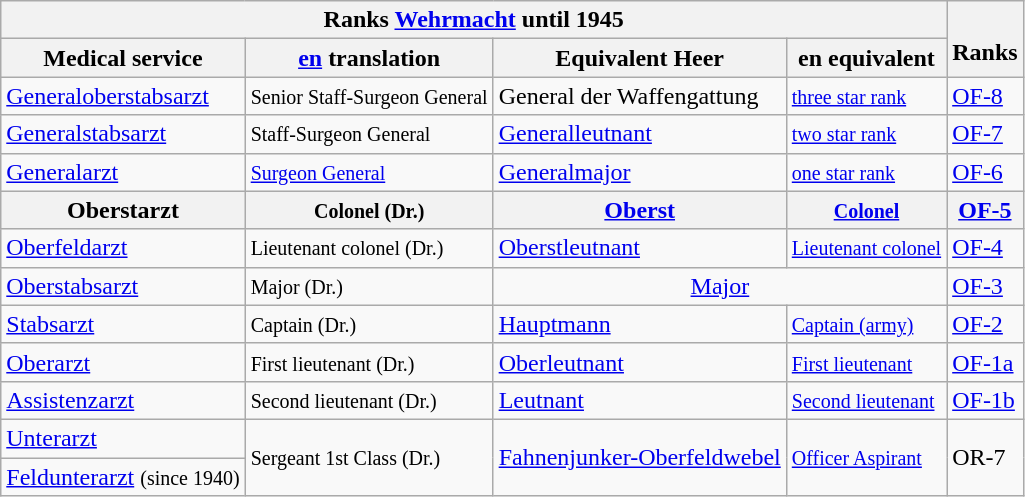<table class="wikitable">
<tr>
<th colspan="4">Ranks <a href='#'>Wehrmacht</a> until 1945</th>
<th rowspan="2"><br>Ranks</th>
</tr>
<tr align="center">
<th>Medical service</th>
<th><a href='#'>en</a> translation</th>
<th>Equivalent Heer</th>
<th>en equivalent</th>
</tr>
<tr>
<td><a href='#'>Generaloberstabsarzt</a></td>
<td><small>Senior Staff-Surgeon General</small></td>
<td>General der Waffengattung</td>
<td><small><a href='#'>three star rank</a></small></td>
<td><a href='#'>OF-8</a></td>
</tr>
<tr>
<td><a href='#'>Generalstabsarzt</a></td>
<td><small>Staff-Surgeon General</small></td>
<td><a href='#'>Generalleutnant</a></td>
<td><small><a href='#'>two star rank</a></small></td>
<td><a href='#'>OF-7</a></td>
</tr>
<tr>
<td><a href='#'>Generalarzt</a></td>
<td><small><a href='#'>Surgeon General</a></small></td>
<td><a href='#'>Generalmajor</a></td>
<td><small><a href='#'>one star rank</a></small></td>
<td><a href='#'>OF-6</a></td>
</tr>
<tr>
<th><span><strong>Oberstarzt</strong></span></th>
<th><small>Colonel (Dr.)</small></th>
<th><a href='#'>Oberst</a></th>
<th><small><a href='#'>Colonel</a></small></th>
<th><a href='#'>OF-5</a></th>
</tr>
<tr>
<td><a href='#'>Oberfeldarzt</a></td>
<td><small>Lieutenant colonel (Dr.)</small></td>
<td><a href='#'>Oberstleutnant</a></td>
<td><small><a href='#'>Lieutenant colonel</a></small></td>
<td><a href='#'>OF-4</a></td>
</tr>
<tr>
<td><a href='#'>Oberstabsarzt</a></td>
<td><small>Major (Dr.)</small></td>
<td colspan="2" style="text-align:center;"><a href='#'>Major</a></td>
<td><a href='#'>OF-3</a></td>
</tr>
<tr>
<td><a href='#'>Stabsarzt</a></td>
<td><small>Captain (Dr.)</small></td>
<td><a href='#'>Hauptmann</a></td>
<td><small><a href='#'>Captain (army)</a></small></td>
<td><a href='#'>OF-2</a></td>
</tr>
<tr>
<td><a href='#'>Oberarzt</a></td>
<td><small>First lieutenant (Dr.)</small></td>
<td><a href='#'>Oberleutnant</a></td>
<td><small><a href='#'>First lieutenant</a></small></td>
<td><a href='#'>OF-1a</a></td>
</tr>
<tr>
<td><a href='#'>Assistenzarzt</a></td>
<td><small>Second lieutenant (Dr.)</small></td>
<td><a href='#'>Leutnant</a></td>
<td><small><a href='#'>Second lieutenant</a></small></td>
<td><a href='#'>OF-1b</a></td>
</tr>
<tr>
<td><a href='#'>Unterarzt</a></td>
<td rowspan="2"><small>Sergeant 1st Class (Dr.)</small></td>
<td rowspan="2"><a href='#'>Fahnenjunker-Oberfeldwebel</a></td>
<td rowspan="2"><small><a href='#'>Officer Aspirant</a></small></td>
<td rowspan="2">OR-7</td>
</tr>
<tr>
<td><a href='#'>Feldunterarzt</a> <small>(since 1940)</small></td>
</tr>
</table>
